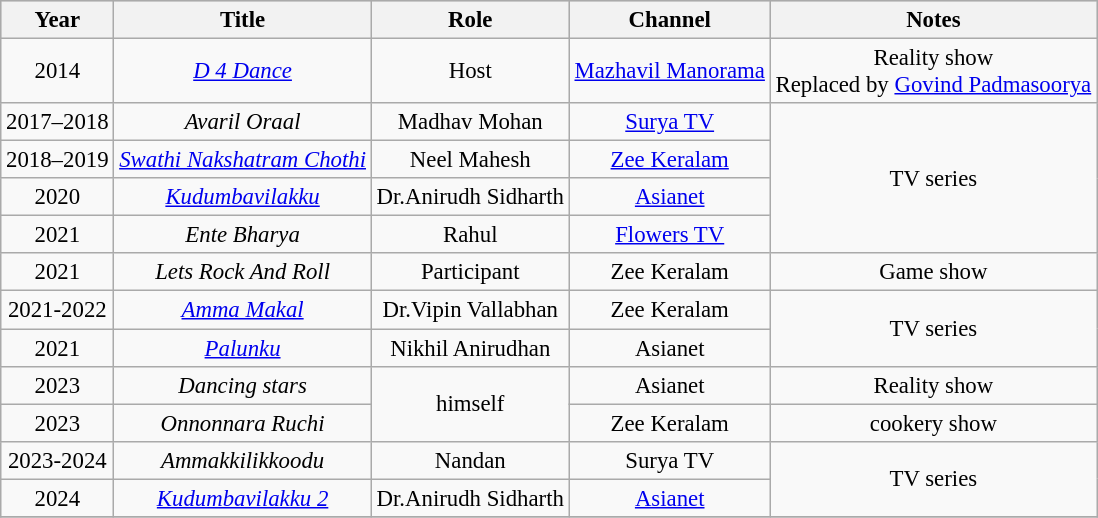<table class="wikitable sortable" style="font-size:95%; text-align:center;">
<tr style="background:#ccc; text-align:center;">
<th>Year</th>
<th>Title</th>
<th>Role</th>
<th>Channel</th>
<th>Notes</th>
</tr>
<tr>
<td>2014</td>
<td><em><a href='#'>D 4 Dance</a></em></td>
<td>Host</td>
<td><a href='#'>Mazhavil Manorama</a></td>
<td>Reality show <br>Replaced by <a href='#'>Govind Padmasoorya</a></td>
</tr>
<tr>
<td>2017–2018</td>
<td><em>Avaril Oraal</em></td>
<td>Madhav Mohan</td>
<td><a href='#'>Surya TV</a></td>
<td rowspan=4>TV series</td>
</tr>
<tr>
<td>2018–2019</td>
<td><em><a href='#'>Swathi Nakshatram Chothi</a></em></td>
<td>Neel Mahesh</td>
<td><a href='#'>Zee Keralam</a></td>
</tr>
<tr>
<td>2020</td>
<td><em><a href='#'>Kudumbavilakku</a></em></td>
<td>Dr.Anirudh Sidharth</td>
<td><a href='#'>Asianet</a></td>
</tr>
<tr>
<td>2021</td>
<td><em>Ente Bharya</em></td>
<td>Rahul</td>
<td><a href='#'>Flowers TV</a></td>
</tr>
<tr>
<td>2021</td>
<td><em>Lets Rock And Roll</em></td>
<td>Participant</td>
<td>Zee Keralam</td>
<td>Game show</td>
</tr>
<tr>
<td>2021-2022</td>
<td><em><a href='#'>Amma Makal</a></em></td>
<td>Dr.Vipin Vallabhan</td>
<td>Zee Keralam</td>
<td rowspan=2>TV series</td>
</tr>
<tr>
<td>2021</td>
<td><em><a href='#'>Palunku</a></em></td>
<td>Nikhil Anirudhan</td>
<td>Asianet</td>
</tr>
<tr>
<td>2023</td>
<td><em>Dancing stars</em></td>
<td rowspan=2>himself</td>
<td>Asianet</td>
<td>Reality show</td>
</tr>
<tr>
<td>2023</td>
<td><em>Onnonnara Ruchi</em></td>
<td>Zee Keralam</td>
<td>cookery show</td>
</tr>
<tr>
<td>2023-2024</td>
<td><em>Ammakkilikkoodu</em></td>
<td>Nandan</td>
<td>Surya TV</td>
<td rowspan=2>TV series</td>
</tr>
<tr>
<td>2024</td>
<td><em><a href='#'>Kudumbavilakku 2</a></em></td>
<td>Dr.Anirudh Sidharth</td>
<td><a href='#'>Asianet</a></td>
</tr>
<tr>
</tr>
</table>
